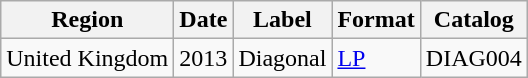<table class="wikitable">
<tr>
<th>Region</th>
<th>Date</th>
<th>Label</th>
<th>Format</th>
<th>Catalog</th>
</tr>
<tr>
<td>United Kingdom</td>
<td>2013</td>
<td>Diagonal</td>
<td><a href='#'>LP</a></td>
<td>DIAG004</td>
</tr>
</table>
